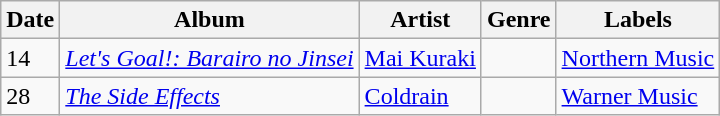<table class="wikitable">
<tr>
<th>Date</th>
<th>Album</th>
<th>Artist</th>
<th>Genre</th>
<th>Labels</th>
</tr>
<tr>
<td>14</td>
<td><em><a href='#'>Let's Goal!: Barairo no Jinsei</a></em></td>
<td><a href='#'>Mai Kuraki</a></td>
<td></td>
<td><a href='#'>Northern Music</a></td>
</tr>
<tr>
<td>28</td>
<td><em><a href='#'>The Side Effects</a></em></td>
<td><a href='#'>Coldrain</a></td>
<td></td>
<td><a href='#'>Warner Music</a></td>
</tr>
</table>
